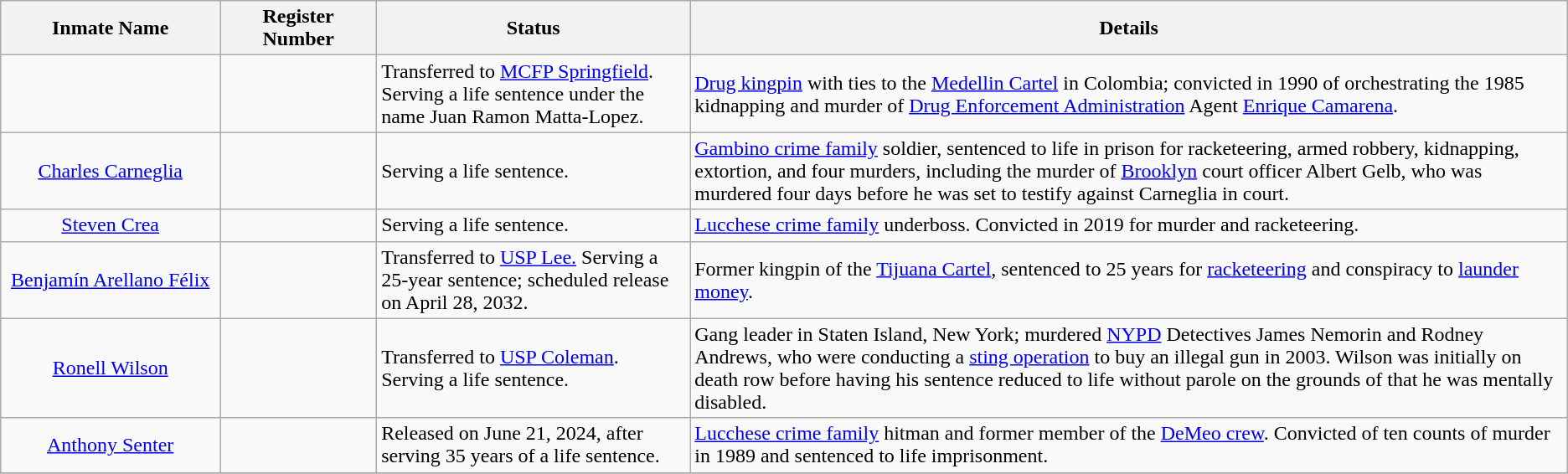<table class="wikitable sortable">
<tr>
<th width=14%>Inmate Name</th>
<th width=10%>Register Number</th>
<th width=20%>Status</th>
<th width=56%>Details</th>
</tr>
<tr>
<td style="text-align:center;"></td>
<td style="text-align:center;"></td>
<td>Transferred to <a href='#'>MCFP Springfield</a>.<br>Serving a life sentence under the name Juan Ramon Matta-Lopez.</td>
<td><a href='#'>Drug kingpin</a> with ties to the <a href='#'>Medellin Cartel</a> in Colombia; convicted in 1990 of orchestrating the 1985 kidnapping and murder of <a href='#'>Drug Enforcement Administration</a> Agent <a href='#'>Enrique Camarena</a>.</td>
</tr>
<tr>
<td style="text-align:center;"><a href='#'>Charles Carneglia</a></td>
<td style="text-align:center;"></td>
<td>Serving a life sentence.</td>
<td><a href='#'>Gambino crime family</a> soldier, sentenced to life in prison for racketeering, armed robbery, kidnapping, extortion, and four murders, including the murder of <a href='#'>Brooklyn</a> court officer Albert Gelb, who was murdered four days before he was set to testify against Carneglia in court. </td>
</tr>
<tr>
<td style="text-align:center;"><a href='#'>Steven Crea</a></td>
<td style="text-align:center;"></td>
<td>Serving a life sentence.</td>
<td><a href='#'>Lucchese crime family</a> underboss. Convicted in 2019 for murder and racketeering.</td>
</tr>
<tr>
<td style="text-align:center;"><a href='#'>Benjamín Arellano Félix</a></td>
<td style="text-align:center;"></td>
<td>Transferred to <a href='#'>USP Lee.</a> Serving a 25-year sentence; scheduled release on April 28, 2032.</td>
<td>Former kingpin of the <a href='#'>Tijuana Cartel</a>, sentenced to 25 years for <a href='#'>racketeering</a> and conspiracy to <a href='#'>launder money</a>.</td>
</tr>
<tr>
<td style="text-align:center;"><a href='#'>Ronell Wilson</a></td>
<td style="text-align:center;"></td>
<td>Transferred to <a href='#'>USP Coleman</a>. Serving a life sentence.</td>
<td>Gang leader in Staten Island, New York; murdered <a href='#'>NYPD</a> Detectives James Nemorin and Rodney Andrews, who were conducting a <a href='#'>sting operation</a> to buy an illegal gun in 2003. Wilson was initially on death row before having his sentence reduced to life without parole on the grounds of that he was mentally disabled.</td>
</tr>
<tr>
<td style="text-align:center;"><a href='#'>Anthony Senter</a></td>
<td style="text-align:center;"></td>
<td>Released on June 21, 2024, after serving 35 years of a life sentence.</td>
<td><a href='#'>Lucchese crime family</a> hitman and former member of the <a href='#'>DeMeo crew</a>. Convicted of ten counts of murder in 1989 and sentenced to life imprisonment.</td>
</tr>
<tr>
</tr>
</table>
